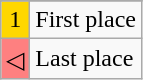<table class="wikitable">
<tr>
</tr>
<tr>
<td style="text-align:center; background-color:#FFD700;">1</td>
<td>First place</td>
</tr>
<tr>
<td style="text-align:center; background-color:#FE8080;">◁</td>
<td>Last place</td>
</tr>
</table>
